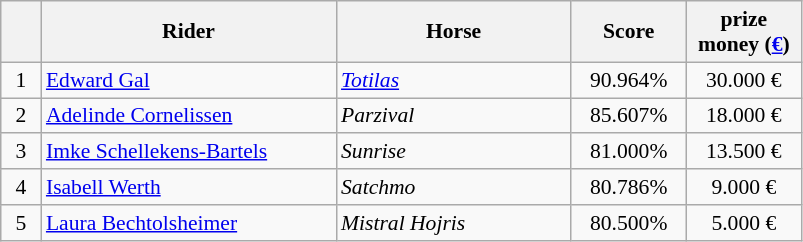<table class="wikitable" style="font-size: 90%">
<tr>
<th width=20></th>
<th width=190>Rider</th>
<th width=150>Horse</th>
<th width=70>Score</th>
<th width=70>prize<br>money (<a href='#'>€</a>)</th>
</tr>
<tr>
<td align=center>1</td>
<td> <a href='#'>Edward Gal</a></td>
<td><em><a href='#'>Totilas</a></em></td>
<td align=center>90.964%</td>
<td align=center>30.000 €</td>
</tr>
<tr>
<td align=center>2</td>
<td> <a href='#'>Adelinde Cornelissen</a></td>
<td><em>Parzival</em></td>
<td align=center>85.607%</td>
<td align=center>18.000 €</td>
</tr>
<tr>
<td align=center>3</td>
<td> <a href='#'>Imke Schellekens-Bartels</a></td>
<td><em>Sunrise</em></td>
<td align=center>81.000%</td>
<td align=center>13.500 €</td>
</tr>
<tr>
<td align=center>4</td>
<td> <a href='#'>Isabell Werth</a></td>
<td><em>Satchmo</em></td>
<td align=center>80.786%</td>
<td align=center>9.000 €</td>
</tr>
<tr>
<td align=center>5</td>
<td> <a href='#'>Laura Bechtolsheimer</a></td>
<td><em>Mistral Hojris</em></td>
<td align=center>80.500%</td>
<td align=center>5.000 €</td>
</tr>
</table>
